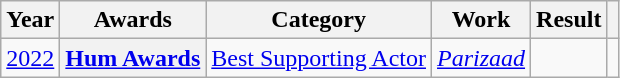<table class="wikitable plainrowheaders">
<tr>
<th>Year</th>
<th>Awards</th>
<th>Category</th>
<th>Work</th>
<th>Result</th>
<th></th>
</tr>
<tr>
<td><a href='#'>2022</a></td>
<th scope=row><a href='#'>Hum Awards</a></th>
<td><a href='#'>Best Supporting Actor</a></td>
<td><em><a href='#'>Parizaad</a></em></td>
<td></td>
<td></td>
</tr>
</table>
